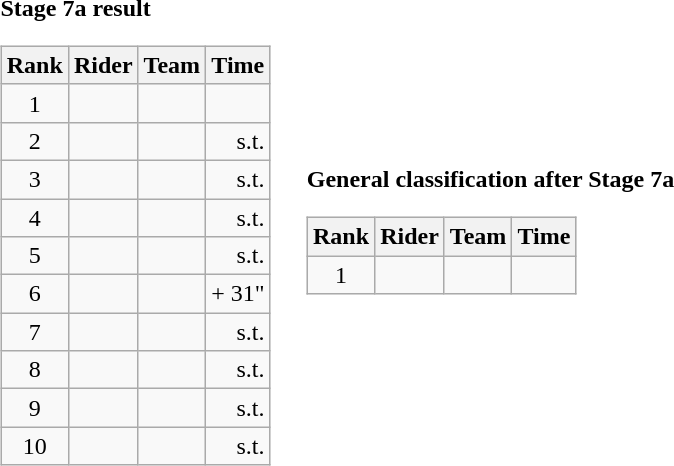<table>
<tr>
<td><strong>Stage 7a result</strong><br><table class="wikitable">
<tr>
<th scope="col">Rank</th>
<th scope="col">Rider</th>
<th scope="col">Team</th>
<th scope="col">Time</th>
</tr>
<tr>
<td style="text-align:center;">1</td>
<td></td>
<td></td>
<td style="text-align:right;"></td>
</tr>
<tr>
<td style="text-align:center;">2</td>
<td></td>
<td></td>
<td style="text-align:right;">s.t.</td>
</tr>
<tr>
<td style="text-align:center;">3</td>
<td></td>
<td></td>
<td style="text-align:right;">s.t.</td>
</tr>
<tr>
<td style="text-align:center;">4</td>
<td></td>
<td></td>
<td style="text-align:right;">s.t.</td>
</tr>
<tr>
<td style="text-align:center;">5</td>
<td></td>
<td></td>
<td style="text-align:right;">s.t.</td>
</tr>
<tr>
<td style="text-align:center;">6</td>
<td></td>
<td></td>
<td style="text-align:right;">+ 31"</td>
</tr>
<tr>
<td style="text-align:center;">7</td>
<td></td>
<td></td>
<td style="text-align:right;">s.t.</td>
</tr>
<tr>
<td style="text-align:center;">8</td>
<td></td>
<td></td>
<td style="text-align:right;">s.t.</td>
</tr>
<tr>
<td style="text-align:center;">9</td>
<td></td>
<td></td>
<td style="text-align:right;">s.t.</td>
</tr>
<tr>
<td style="text-align:center;">10</td>
<td></td>
<td></td>
<td style="text-align:right;">s.t.</td>
</tr>
</table>
</td>
<td></td>
<td><strong>General classification after Stage 7a</strong><br><table class="wikitable">
<tr>
<th scope="col">Rank</th>
<th scope="col">Rider</th>
<th scope="col">Team</th>
<th scope="col">Time</th>
</tr>
<tr>
<td style="text-align:center;">1</td>
<td></td>
<td></td>
<td style="text-align:right;"></td>
</tr>
</table>
</td>
</tr>
</table>
